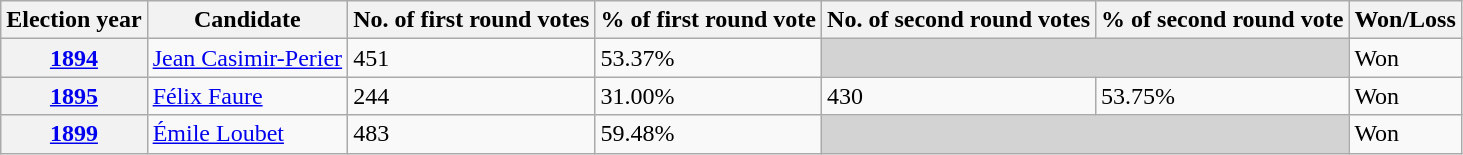<table class="wikitable">
<tr>
<th>Election year</th>
<th>Candidate</th>
<th>No. of first round votes</th>
<th>% of first round vote</th>
<th>No. of second round votes</th>
<th>% of second round vote</th>
<th>Won/Loss</th>
</tr>
<tr>
<th><a href='#'>1894</a></th>
<td><a href='#'>Jean Casimir-Perier</a></td>
<td>451</td>
<td>53.37%</td>
<td colspan=2 bgcolor="lightgrey"></td>
<td>Won</td>
</tr>
<tr>
<th><a href='#'>1895</a></th>
<td><a href='#'>Félix Faure</a></td>
<td>244</td>
<td>31.00%</td>
<td>430</td>
<td>53.75%</td>
<td>Won</td>
</tr>
<tr>
<th><a href='#'>1899</a></th>
<td><a href='#'>Émile Loubet</a></td>
<td>483</td>
<td>59.48%</td>
<td colspan=2 bgcolor="lightgrey"></td>
<td>Won</td>
</tr>
</table>
